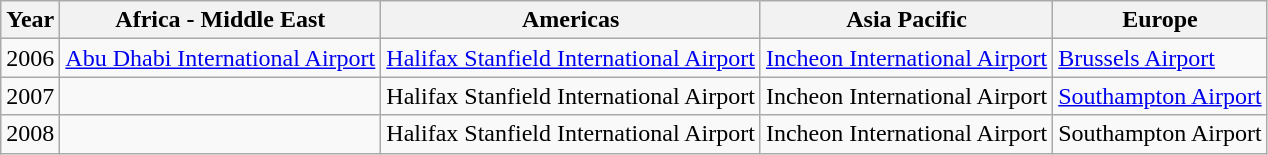<table class="wikitable">
<tr>
<th>Year</th>
<th>Africa - Middle East</th>
<th>Americas</th>
<th>Asia Pacific</th>
<th>Europe</th>
</tr>
<tr>
<td>2006</td>
<td> <a href='#'>Abu Dhabi International Airport</a></td>
<td> <a href='#'>Halifax Stanfield International Airport</a></td>
<td> <a href='#'>Incheon International Airport</a></td>
<td> <a href='#'>Brussels Airport</a></td>
</tr>
<tr>
<td>2007</td>
<td></td>
<td> Halifax Stanfield International Airport</td>
<td> Incheon International Airport</td>
<td> <a href='#'>Southampton Airport</a></td>
</tr>
<tr>
<td>2008</td>
<td></td>
<td> Halifax Stanfield International Airport</td>
<td> Incheon International Airport</td>
<td> Southampton Airport</td>
</tr>
</table>
